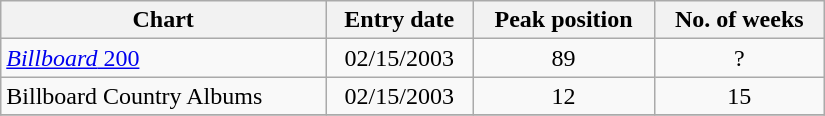<table border=1 cellspacing=0 cellpadding=2 width="550px" class="wikitable">
<tr>
<th align="left">Chart</th>
<th align="left">Entry date</th>
<th align="left">Peak position</th>
<th align="left">No. of weeks</th>
</tr>
<tr>
<td align="left"><a href='#'><em>Billboard</em> 200</a></td>
<td align="center">02/15/2003</td>
<td align="center">89</td>
<td align="center">?</td>
</tr>
<tr>
<td align="left">Billboard Country Albums</td>
<td align="center">02/15/2003</td>
<td align="center">12</td>
<td align="center">15</td>
</tr>
<tr>
</tr>
</table>
